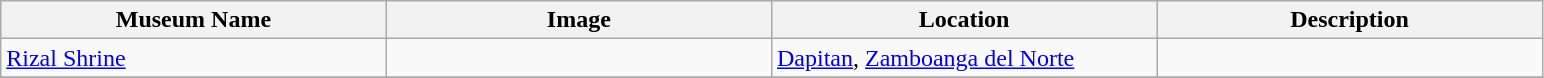<table class="wikitable sortable">
<tr>
<th style="width:20%;">Museum Name</th>
<th style="width:20%;">Image</th>
<th style="width:20%;">Location</th>
<th style="width:20%;">Description</th>
</tr>
<tr>
<td><a href='#'>Rizal Shrine</a></td>
<td></td>
<td><a href='#'>Dapitan</a>, <a href='#'>Zamboanga del Norte</a></td>
<td></td>
</tr>
<tr>
</tr>
</table>
